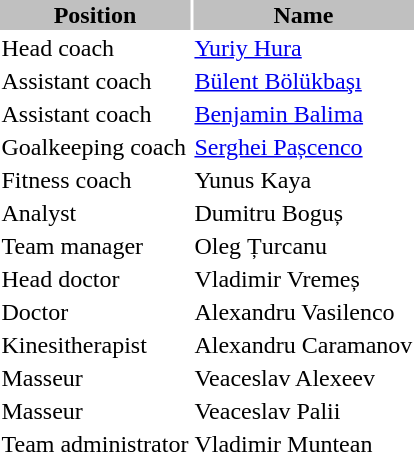<table class="toccolours">
<tr>
<th style="background:silver;">Position</th>
<th style="background:silver;">Name</th>
</tr>
<tr>
<td>Head coach</td>
<td> <a href='#'>Yuriy Hura</a></td>
</tr>
<tr>
<td>Assistant coach</td>
<td> <a href='#'>Bülent Bölükbaşı</a></td>
</tr>
<tr>
<td>Assistant coach</td>
<td> <a href='#'>Benjamin Balima</a></td>
</tr>
<tr>
<td>Goalkeeping coach</td>
<td> <a href='#'>Serghei Pașcenco</a></td>
</tr>
<tr>
<td>Fitness coach</td>
<td> Yunus Kaya</td>
</tr>
<tr>
<td>Analyst</td>
<td> Dumitru Boguș</td>
</tr>
<tr>
<td>Team manager</td>
<td> Oleg Țurcanu</td>
</tr>
<tr>
<td>Head doctor</td>
<td> Vladimir Vremeș</td>
</tr>
<tr>
<td>Doctor</td>
<td> Alexandru Vasilenco</td>
</tr>
<tr>
<td>Kinesitherapist</td>
<td> Alexandru Caramanov</td>
</tr>
<tr>
<td>Masseur</td>
<td> Veaceslav Alexeev</td>
</tr>
<tr>
<td>Masseur</td>
<td> Veaceslav Palii</td>
</tr>
<tr>
<td>Team administrator</td>
<td> Vladimir Muntean</td>
</tr>
</table>
